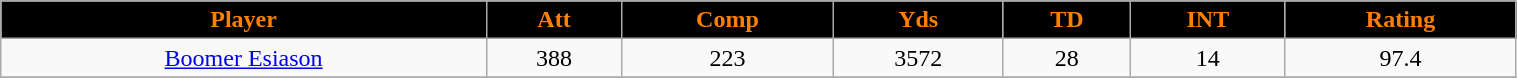<table class="wikitable" width="80%">
<tr align="center"  style="background:#000000;color:#FF7F00;">
<td><strong>Player</strong></td>
<td><strong>Att</strong></td>
<td><strong>Comp</strong></td>
<td><strong>Yds</strong></td>
<td><strong>TD</strong></td>
<td><strong>INT</strong></td>
<td><strong>Rating</strong></td>
</tr>
<tr align="center" bgcolor="">
<td><a href='#'>Boomer Esiason</a></td>
<td>388</td>
<td>223</td>
<td>3572</td>
<td>28</td>
<td>14</td>
<td>97.4</td>
</tr>
<tr align="center" bgcolor="">
</tr>
</table>
